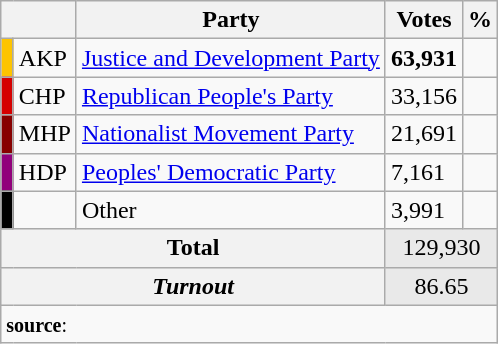<table class="wikitable">
<tr>
<th colspan="2" align="center"></th>
<th align="center">Party</th>
<th align="center">Votes</th>
<th align="center">%</th>
</tr>
<tr align="left">
<td bgcolor="#FDC400" width="1"></td>
<td>AKP</td>
<td><a href='#'>Justice and Development Party</a></td>
<td><strong>63,931</strong></td>
<td><strong></strong></td>
</tr>
<tr align="left">
<td bgcolor="#d50000" width="1"></td>
<td>CHP</td>
<td><a href='#'>Republican People's Party</a></td>
<td>33,156</td>
<td></td>
</tr>
<tr align="left">
<td bgcolor="#870000" width="1"></td>
<td>MHP</td>
<td><a href='#'>Nationalist Movement Party</a></td>
<td>21,691</td>
<td></td>
</tr>
<tr align="left">
<td bgcolor="#91007B" width="1"></td>
<td>HDP</td>
<td><a href='#'>Peoples' Democratic Party</a></td>
<td>7,161</td>
<td></td>
</tr>
<tr align="left">
<td bgcolor=" " width="1"></td>
<td></td>
<td>Other</td>
<td>3,991</td>
<td></td>
</tr>
<tr align="left" style="background-color:#E9E9E9">
<th colspan="3" align="center"><strong>Total</strong></th>
<td colspan="5" align="center">129,930</td>
</tr>
<tr align="left" style="background-color:#E9E9E9">
<th colspan="3" align="center"><em>Turnout</em></th>
<td colspan="5" align="center">86.65</td>
</tr>
<tr>
<td colspan="9" align="left"><small><strong>source</strong>: </small></td>
</tr>
</table>
